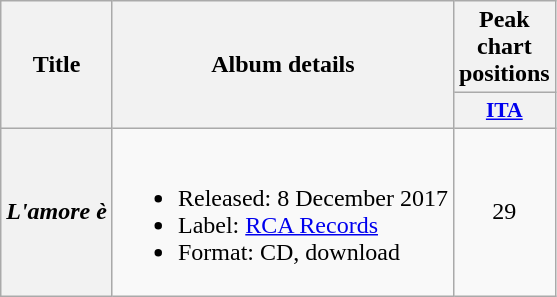<table class="wikitable plainrowheaders" border="1" style="text-align:center;">
<tr>
<th rowspan="2" scope="column">Title</th>
<th rowspan="2" scope="column">Album details</th>
<th colspan="1" scope="column">Peak chart positions</th>
</tr>
<tr>
<th scope="col" style="width:3em;font-size:90%;"><a href='#'>ITA</a><br></th>
</tr>
<tr>
<th scope="row"><em>L'amore è</em></th>
<td style="text-align:left;"><br><ul><li>Released: 8 December 2017</li><li>Label: <a href='#'>RCA Records</a></li><li>Format: CD, download</li></ul></td>
<td>29</td>
</tr>
</table>
